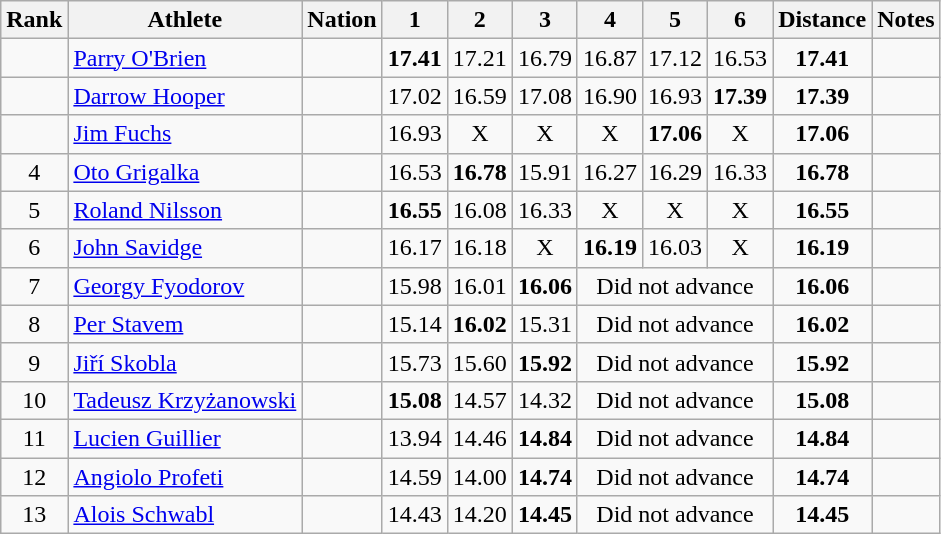<table class="wikitable sortable" style="text-align:center">
<tr>
<th>Rank</th>
<th>Athlete</th>
<th>Nation</th>
<th>1</th>
<th>2</th>
<th>3</th>
<th>4</th>
<th>5</th>
<th>6</th>
<th>Distance</th>
<th>Notes</th>
</tr>
<tr>
<td></td>
<td align=left><a href='#'>Parry O'Brien</a></td>
<td align=left></td>
<td><strong>17.41</strong> </td>
<td>17.21</td>
<td>16.79</td>
<td>16.87</td>
<td>17.12</td>
<td>16.53</td>
<td><strong>17.41</strong></td>
<td></td>
</tr>
<tr>
<td></td>
<td align=left><a href='#'>Darrow Hooper</a></td>
<td align=left></td>
<td>17.02</td>
<td>16.59</td>
<td>17.08</td>
<td>16.90</td>
<td>16.93</td>
<td><strong>17.39</strong></td>
<td><strong>17.39</strong></td>
<td></td>
</tr>
<tr>
<td></td>
<td align=left><a href='#'>Jim Fuchs</a></td>
<td align=left></td>
<td>16.93</td>
<td data-sort-value=1.00>X</td>
<td data-sort-value=1.00>X</td>
<td data-sort-value=1.00>X</td>
<td><strong>17.06</strong></td>
<td data-sort-value=1.00>X</td>
<td><strong>17.06</strong></td>
<td></td>
</tr>
<tr>
<td>4</td>
<td align=left><a href='#'>Oto Grigalka</a></td>
<td align=left></td>
<td>16.53</td>
<td><strong>16.78</strong></td>
<td>15.91</td>
<td>16.27</td>
<td>16.29</td>
<td>16.33</td>
<td><strong>16.78</strong></td>
<td></td>
</tr>
<tr>
<td>5</td>
<td align=left><a href='#'>Roland Nilsson</a></td>
<td align=left></td>
<td><strong>16.55</strong></td>
<td>16.08</td>
<td>16.33</td>
<td data-sort-value=1.00>X</td>
<td data-sort-value=1.00>X</td>
<td data-sort-value=1.00>X</td>
<td><strong>16.55</strong></td>
<td></td>
</tr>
<tr>
<td>6</td>
<td align=left><a href='#'>John Savidge</a></td>
<td align=left></td>
<td>16.17</td>
<td>16.18</td>
<td data-sort-value=1.00>X</td>
<td><strong>16.19</strong></td>
<td>16.03</td>
<td data-sort-value=1.00>X</td>
<td><strong>16.19</strong></td>
<td></td>
</tr>
<tr>
<td>7</td>
<td align=left><a href='#'>Georgy Fyodorov</a></td>
<td align=left></td>
<td>15.98</td>
<td>16.01</td>
<td><strong>16.06</strong></td>
<td colspan=3 data-sort-value=0.00>Did not advance</td>
<td><strong>16.06</strong></td>
<td></td>
</tr>
<tr>
<td>8</td>
<td align=left><a href='#'>Per Stavem</a></td>
<td align=left></td>
<td>15.14</td>
<td><strong>16.02</strong></td>
<td>15.31</td>
<td colspan=3 data-sort-value=0.00>Did not advance</td>
<td><strong>16.02</strong></td>
<td></td>
</tr>
<tr>
<td>9</td>
<td align=left><a href='#'>Jiří Skobla</a></td>
<td align=left></td>
<td>15.73</td>
<td>15.60</td>
<td><strong>15.92</strong></td>
<td colspan=3 data-sort-value=0.00>Did not advance</td>
<td><strong>15.92</strong></td>
<td></td>
</tr>
<tr>
<td>10</td>
<td align=left><a href='#'>Tadeusz Krzyżanowski</a></td>
<td align=left></td>
<td><strong>15.08</strong></td>
<td>14.57</td>
<td>14.32</td>
<td colspan=3 data-sort-value=0.00>Did not advance</td>
<td><strong>15.08</strong></td>
<td></td>
</tr>
<tr>
<td>11</td>
<td align=left><a href='#'>Lucien Guillier</a></td>
<td align=left></td>
<td>13.94</td>
<td>14.46</td>
<td><strong>14.84</strong></td>
<td colspan=3 data-sort-value=0.00>Did not advance</td>
<td><strong>14.84</strong></td>
<td></td>
</tr>
<tr>
<td>12</td>
<td align=left><a href='#'>Angiolo Profeti</a></td>
<td align=left></td>
<td>14.59</td>
<td>14.00</td>
<td><strong>14.74</strong></td>
<td colspan=3 data-sort-value=0.00>Did not advance</td>
<td><strong>14.74</strong></td>
<td></td>
</tr>
<tr>
<td>13</td>
<td align=left><a href='#'>Alois Schwabl</a></td>
<td align=left></td>
<td>14.43</td>
<td>14.20</td>
<td><strong>14.45</strong></td>
<td colspan=3 data-sort-value=0.00>Did not advance</td>
<td><strong>14.45</strong></td>
<td></td>
</tr>
</table>
